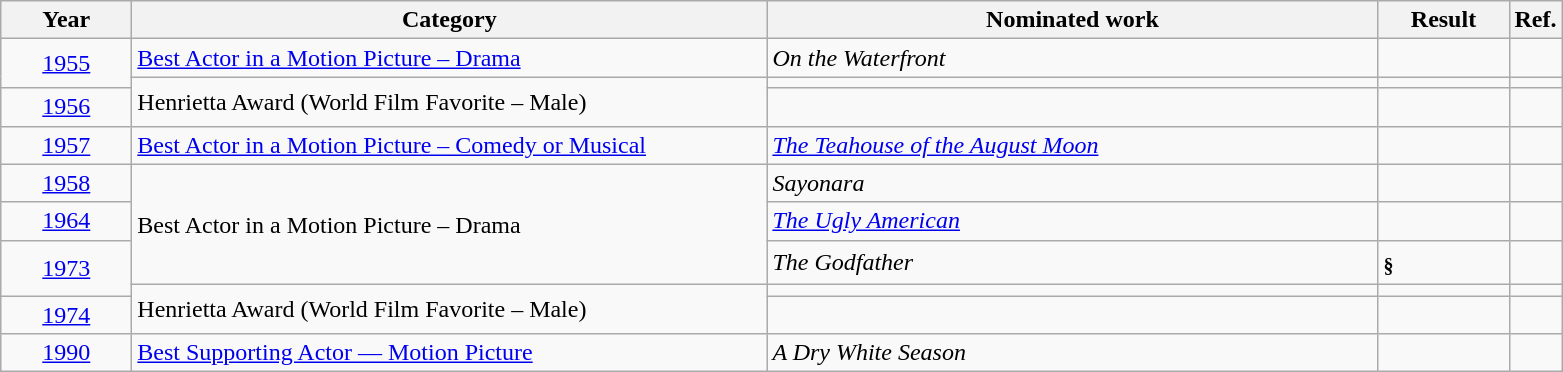<table class=wikitable>
<tr>
<th scope="col" style="width:5em;">Year</th>
<th scope="col" style="width:26em;">Category</th>
<th scope="col" style="width:25em;">Nominated work</th>
<th scope="col" style="width:5em;">Result</th>
<th>Ref.</th>
</tr>
<tr>
<td style="text-align:center;", rowspan="2"><a href='#'>1955</a></td>
<td><a href='#'>Best Actor in a Motion Picture – Drama</a></td>
<td><em>On the Waterfront</em></td>
<td></td>
<td style="text-align:center;"></td>
</tr>
<tr>
<td rowspan="2">Henrietta Award (World Film Favorite – Male)</td>
<td></td>
<td></td>
<td style="text-align:center;"></td>
</tr>
<tr>
<td style="text-align:center;"><a href='#'>1956</a></td>
<td></td>
<td></td>
<td style="text-align:center;"></td>
</tr>
<tr>
<td style="text-align:center;"><a href='#'>1957</a></td>
<td><a href='#'>Best Actor in a Motion Picture – Comedy or Musical</a></td>
<td><em><a href='#'>The Teahouse of the August Moon</a></em></td>
<td></td>
<td style="text-align:center;"></td>
</tr>
<tr>
<td style="text-align:center;"><a href='#'>1958</a></td>
<td rowspan="3">Best Actor in a Motion Picture – Drama</td>
<td><em>Sayonara</em></td>
<td></td>
<td style="text-align:center;"></td>
</tr>
<tr>
<td style="text-align:center;"><a href='#'>1964</a></td>
<td><em><a href='#'>The Ugly American</a></em></td>
<td></td>
<td style="text-align:center;"></td>
</tr>
<tr>
<td style="text-align:center;" rowspan="2"><a href='#'>1973</a></td>
<td><em>The Godfather</em></td>
<td><sub><strong>§</strong></sub></td>
<td style="text-align:center;"></td>
</tr>
<tr>
<td rowspan="2">Henrietta Award (World Film Favorite – Male)</td>
<td></td>
<td></td>
<td style="text-align:center;"></td>
</tr>
<tr>
<td style="text-align:center;"><a href='#'>1974</a></td>
<td></td>
<td></td>
<td style="text-align:center;"></td>
</tr>
<tr>
<td style="text-align:center;"><a href='#'>1990</a></td>
<td><a href='#'>Best Supporting Actor — Motion Picture</a></td>
<td><em>A Dry White Season</em></td>
<td></td>
<td style="text-align:center;"></td>
</tr>
</table>
